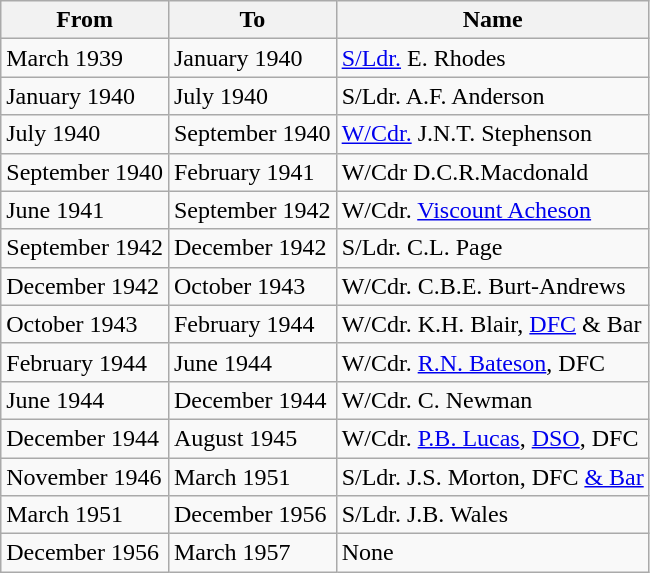<table class="wikitable">
<tr>
<th>From</th>
<th>To</th>
<th>Name</th>
</tr>
<tr>
<td>March 1939</td>
<td>January 1940</td>
<td><a href='#'>S/Ldr.</a> E. Rhodes</td>
</tr>
<tr>
<td>January 1940</td>
<td>July 1940</td>
<td>S/Ldr. A.F. Anderson</td>
</tr>
<tr>
<td>July 1940</td>
<td>September 1940</td>
<td><a href='#'>W/Cdr.</a> J.N.T. Stephenson</td>
</tr>
<tr>
<td>September 1940</td>
<td>February 1941</td>
<td>W/Cdr D.C.R.Macdonald </td>
</tr>
<tr>
<td>June 1941</td>
<td>September 1942</td>
<td>W/Cdr. <a href='#'>Viscount Acheson</a></td>
</tr>
<tr>
<td>September 1942</td>
<td>December 1942</td>
<td>S/Ldr. C.L. Page</td>
</tr>
<tr>
<td>December 1942</td>
<td>October 1943</td>
<td>W/Cdr. C.B.E. Burt-Andrews</td>
</tr>
<tr>
<td>October 1943</td>
<td>February 1944</td>
<td>W/Cdr. K.H. Blair, <a href='#'>DFC</a> & Bar </td>
</tr>
<tr>
<td>February 1944</td>
<td>June 1944</td>
<td>W/Cdr. <a href='#'>R.N. Bateson</a>, DFC</td>
</tr>
<tr>
<td>June 1944</td>
<td>December 1944</td>
<td>W/Cdr. C. Newman</td>
</tr>
<tr>
<td>December 1944</td>
<td>August 1945</td>
<td>W/Cdr. <a href='#'>P.B. Lucas</a>, <a href='#'>DSO</a>, DFC</td>
</tr>
<tr>
<td>November 1946</td>
<td>March 1951</td>
<td>S/Ldr. J.S. Morton, DFC <a href='#'>& Bar</a></td>
</tr>
<tr>
<td>March 1951</td>
<td>December 1956</td>
<td>S/Ldr. J.B. Wales</td>
</tr>
<tr>
<td>December 1956</td>
<td>March 1957</td>
<td>None</td>
</tr>
</table>
